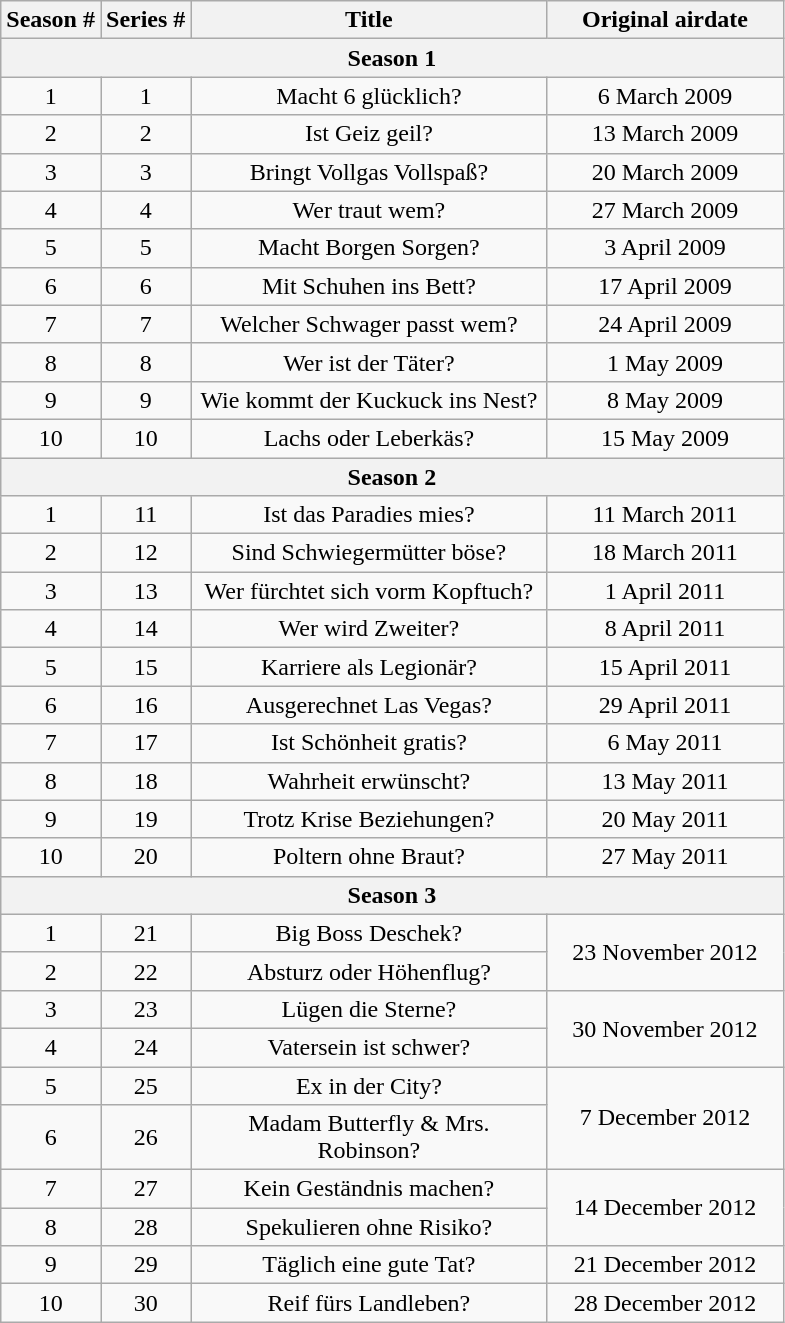<table class="wikitable">
<tr>
<th>Season #</th>
<th>Series #</th>
<th style="width:230px;">Title</th>
<th style="width:150px;">Original airdate</th>
</tr>
<tr>
<th colspan=4>Season 1</th>
</tr>
<tr>
<td style="text-align:center">1</td>
<td style="text-align:center">1</td>
<td style="text-align:center">Macht 6 glücklich?</td>
<td style="text-align:center">6 March 2009</td>
</tr>
<tr>
<td style="text-align:center">2</td>
<td style="text-align:center">2</td>
<td style="text-align:center">Ist Geiz geil?</td>
<td style="text-align:center">13 March 2009</td>
</tr>
<tr>
<td style="text-align:center">3</td>
<td style="text-align:center">3</td>
<td style="text-align:center">Bringt Vollgas Vollspaß?</td>
<td style="text-align:center">20 March 2009</td>
</tr>
<tr>
<td style="text-align:center">4</td>
<td style="text-align:center">4</td>
<td style="text-align:center">Wer traut wem?</td>
<td style="text-align:center">27 March 2009</td>
</tr>
<tr>
<td style="text-align:center">5</td>
<td style="text-align:center">5</td>
<td style="text-align:center">Macht Borgen Sorgen?</td>
<td style="text-align:center">3 April 2009</td>
</tr>
<tr>
<td style="text-align:center">6</td>
<td style="text-align:center">6</td>
<td style="text-align:center">Mit Schuhen ins Bett?</td>
<td style="text-align:center">17 April 2009</td>
</tr>
<tr>
<td style="text-align:center">7</td>
<td style="text-align:center">7</td>
<td style="text-align:center">Welcher Schwager passt wem?</td>
<td style="text-align:center">24 April 2009</td>
</tr>
<tr>
<td style="text-align:center">8</td>
<td style="text-align:center">8</td>
<td style="text-align:center">Wer ist der Täter?</td>
<td style="text-align:center">1 May 2009</td>
</tr>
<tr>
<td style="text-align:center">9</td>
<td style="text-align:center">9</td>
<td style="text-align:center">Wie kommt der Kuckuck ins Nest?</td>
<td style="text-align:center">8 May 2009</td>
</tr>
<tr>
<td style="text-align:center">10</td>
<td style="text-align:center">10</td>
<td style="text-align:center">Lachs oder Leberkäs?</td>
<td style="text-align:center">15 May 2009</td>
</tr>
<tr>
<th colspan=4>Season 2</th>
</tr>
<tr>
<td style="text-align:center">1</td>
<td style="text-align:center">11</td>
<td style="text-align:center">Ist das Paradies mies?</td>
<td style="text-align:center">11 March 2011</td>
</tr>
<tr>
<td style="text-align:center">2</td>
<td style="text-align:center">12</td>
<td style="text-align:center">Sind Schwiegermütter böse?</td>
<td style="text-align:center">18 March 2011</td>
</tr>
<tr>
<td style="text-align:center">3</td>
<td style="text-align:center">13</td>
<td style="text-align:center">Wer fürchtet sich vorm Kopftuch?</td>
<td style="text-align:center">1 April 2011</td>
</tr>
<tr>
<td style="text-align:center">4</td>
<td style="text-align:center">14</td>
<td style="text-align:center">Wer wird Zweiter?</td>
<td style="text-align:center">8 April 2011</td>
</tr>
<tr>
<td style="text-align:center">5</td>
<td style="text-align:center">15</td>
<td style="text-align:center">Karriere als Legionär?</td>
<td style="text-align:center">15 April 2011</td>
</tr>
<tr>
<td style="text-align:center">6</td>
<td style="text-align:center">16</td>
<td style="text-align:center">Ausgerechnet Las Vegas?</td>
<td style="text-align:center">29 April 2011</td>
</tr>
<tr>
<td style="text-align:center">7</td>
<td style="text-align:center">17</td>
<td style="text-align:center">Ist Schönheit gratis?</td>
<td style="text-align:center">6 May 2011</td>
</tr>
<tr>
<td style="text-align:center">8</td>
<td style="text-align:center">18</td>
<td style="text-align:center">Wahrheit erwünscht?</td>
<td style="text-align:center">13 May 2011</td>
</tr>
<tr>
<td style="text-align:center">9</td>
<td style="text-align:center">19</td>
<td style="text-align:center">Trotz Krise Beziehungen?</td>
<td style="text-align:center">20 May 2011</td>
</tr>
<tr>
<td style="text-align:center">10</td>
<td style="text-align:center">20</td>
<td style="text-align:center">Poltern ohne Braut?</td>
<td style="text-align:center">27 May 2011</td>
</tr>
<tr>
<th colspan=4>Season 3</th>
</tr>
<tr>
<td style="text-align:center">1</td>
<td style="text-align:center">21</td>
<td style="text-align:center">Big Boss Deschek?</td>
<td style="text-align:center" rowspan=2>23 November 2012</td>
</tr>
<tr>
<td style="text-align:center">2</td>
<td style="text-align:center">22</td>
<td style="text-align:center">Absturz oder Höhenflug?</td>
</tr>
<tr>
<td style="text-align:center">3</td>
<td style="text-align:center">23</td>
<td style="text-align:center">Lügen die Sterne?</td>
<td style="text-align:center" rowspan=2>30 November 2012</td>
</tr>
<tr>
<td style="text-align:center">4</td>
<td style="text-align:center">24</td>
<td style="text-align:center">Vatersein ist schwer?</td>
</tr>
<tr>
<td style="text-align:center">5</td>
<td style="text-align:center">25</td>
<td style="text-align:center">Ex in der City?</td>
<td style="text-align:center" rowspan=2>7 December 2012</td>
</tr>
<tr>
<td style="text-align:center">6</td>
<td style="text-align:center">26</td>
<td style="text-align:center">Madam Butterfly & Mrs. Robinson?</td>
</tr>
<tr>
<td style="text-align:center">7</td>
<td style="text-align:center">27</td>
<td style="text-align:center">Kein Geständnis machen?</td>
<td style="text-align:center" rowspan=2>14 December 2012</td>
</tr>
<tr>
<td style="text-align:center">8</td>
<td style="text-align:center">28</td>
<td style="text-align:center">Spekulieren ohne Risiko?</td>
</tr>
<tr>
<td style="text-align:center">9</td>
<td style="text-align:center">29</td>
<td style="text-align:center">Täglich eine gute Tat?</td>
<td style="text-align:center">21 December 2012</td>
</tr>
<tr>
<td style="text-align:center">10</td>
<td style="text-align:center">30</td>
<td style="text-align:center">Reif fürs Landleben?</td>
<td style="text-align:center">28 December 2012</td>
</tr>
</table>
